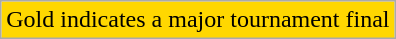<table class="wikitable">
<tr bgcolor=gold>
<td>Gold indicates a major tournament final</td>
</tr>
</table>
